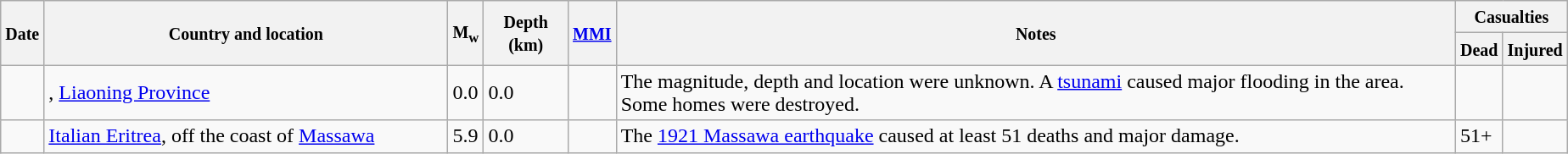<table class="wikitable sortable sort-under" style="border:1px black; margin-left:1em;">
<tr>
<th rowspan="2"><small>Date</small></th>
<th rowspan="2" style="width: 310px"><small>Country and location</small></th>
<th rowspan="2"><small>M<sub>w</sub></small></th>
<th rowspan="2"><small>Depth (km)</small></th>
<th rowspan="2"><small><a href='#'>MMI</a></small></th>
<th rowspan="2" class="unsortable"><small>Notes</small></th>
<th colspan="2"><small>Casualties</small></th>
</tr>
<tr>
<th><small>Dead</small></th>
<th><small>Injured</small></th>
</tr>
<tr>
<td></td>
<td>, <a href='#'>Liaoning Province</a></td>
<td>0.0</td>
<td>0.0</td>
<td></td>
<td>The magnitude, depth and location were unknown. A <a href='#'>tsunami</a> caused major flooding in the area. Some homes were destroyed.</td>
<td></td>
<td></td>
</tr>
<tr>
<td></td>
<td> <a href='#'>Italian Eritrea</a>, off the coast of <a href='#'>Massawa</a></td>
<td>5.9</td>
<td>0.0</td>
<td></td>
<td>The <a href='#'>1921 Massawa earthquake</a> caused at least 51 deaths and major damage.</td>
<td>51+</td>
<td></td>
</tr>
</table>
